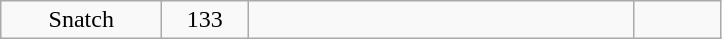<table class = "wikitable" style="text-align:center;">
<tr>
<td width=100>Snatch</td>
<td width=50>133</td>
<td width=250 align=left></td>
<td width=50></td>
</tr>
</table>
